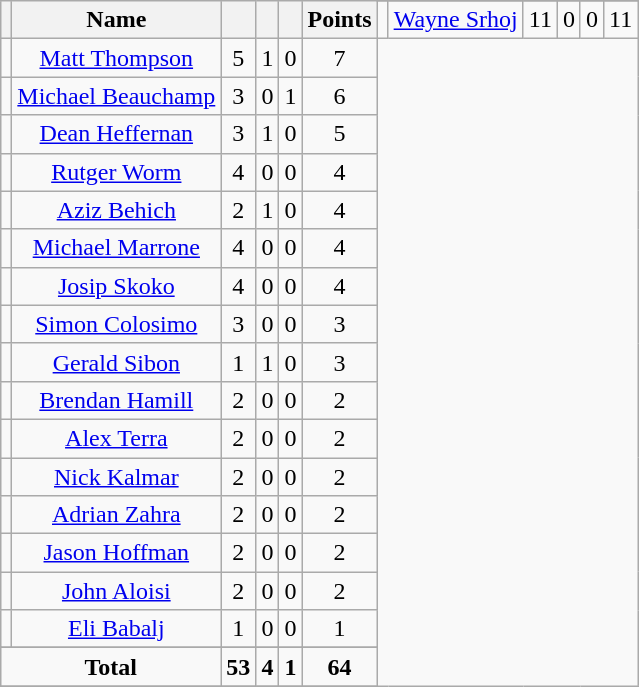<table class="wikitable sortable" style="text-align:center">
<tr>
<th rowspan="2"></th>
<th rowspan="2">Name</th>
<th rowspan="2"></th>
<th rowspan="2"></th>
<th rowspan="2"></th>
<th rowspan="2">Points</th>
</tr>
<tr>
<td></td>
<td><a href='#'>Wayne Srhoj</a></td>
<td>11</td>
<td>0</td>
<td>0</td>
<td>11</td>
</tr>
<tr>
<td></td>
<td><a href='#'>Matt Thompson</a></td>
<td>5</td>
<td>1</td>
<td>0</td>
<td>7</td>
</tr>
<tr>
<td></td>
<td><a href='#'>Michael Beauchamp</a></td>
<td>3</td>
<td>0</td>
<td>1</td>
<td>6</td>
</tr>
<tr>
<td></td>
<td><a href='#'>Dean Heffernan</a></td>
<td>3</td>
<td>1</td>
<td>0</td>
<td>5</td>
</tr>
<tr>
<td></td>
<td><a href='#'>Rutger Worm</a></td>
<td>4</td>
<td>0</td>
<td>0</td>
<td>4</td>
</tr>
<tr>
<td></td>
<td><a href='#'>Aziz Behich</a></td>
<td>2</td>
<td>1</td>
<td>0</td>
<td>4</td>
</tr>
<tr>
<td></td>
<td><a href='#'>Michael Marrone</a></td>
<td>4</td>
<td>0</td>
<td>0</td>
<td>4</td>
</tr>
<tr>
<td></td>
<td><a href='#'>Josip Skoko</a></td>
<td>4</td>
<td>0</td>
<td>0</td>
<td>4</td>
</tr>
<tr>
<td></td>
<td><a href='#'>Simon Colosimo</a></td>
<td>3</td>
<td>0</td>
<td>0</td>
<td>3</td>
</tr>
<tr>
<td></td>
<td><a href='#'>Gerald Sibon</a></td>
<td>1</td>
<td>1</td>
<td>0</td>
<td>3</td>
</tr>
<tr>
<td></td>
<td><a href='#'>Brendan Hamill</a></td>
<td>2</td>
<td>0</td>
<td>0</td>
<td>2</td>
</tr>
<tr>
<td></td>
<td><a href='#'>Alex Terra</a></td>
<td>2</td>
<td>0</td>
<td>0</td>
<td>2</td>
</tr>
<tr>
<td></td>
<td><a href='#'>Nick Kalmar</a></td>
<td>2</td>
<td>0</td>
<td>0</td>
<td>2</td>
</tr>
<tr>
<td></td>
<td><a href='#'>Adrian Zahra</a></td>
<td>2</td>
<td>0</td>
<td>0</td>
<td>2</td>
</tr>
<tr>
<td></td>
<td><a href='#'>Jason Hoffman</a></td>
<td>2</td>
<td>0</td>
<td>0</td>
<td>2</td>
</tr>
<tr>
<td></td>
<td><a href='#'>John Aloisi</a></td>
<td>2</td>
<td>0</td>
<td>0</td>
<td>2</td>
</tr>
<tr>
<td></td>
<td><a href='#'>Eli Babalj</a></td>
<td>1</td>
<td>0</td>
<td>0</td>
<td>1</td>
</tr>
<tr>
</tr>
<tr class="sortbottom">
<td colspan="2"><strong>Total</strong></td>
<td><strong>53</strong></td>
<td><strong>4</strong></td>
<td><strong>1</strong></td>
<td><strong>64</strong></td>
</tr>
<tr>
</tr>
</table>
